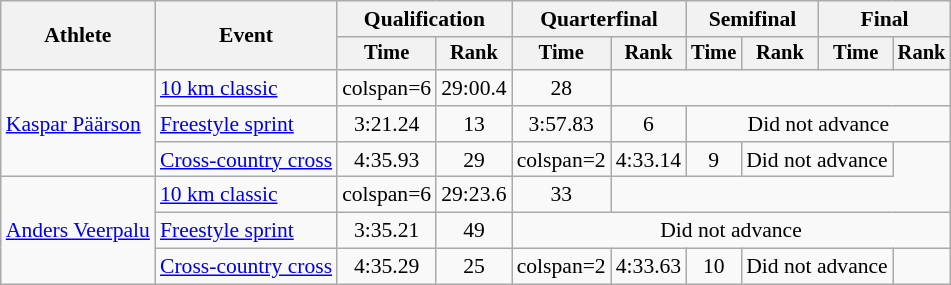<table class="wikitable" style="font-size:90%">
<tr>
<th rowspan="2">Athlete</th>
<th rowspan="2">Event</th>
<th colspan="2">Qualification</th>
<th colspan="2">Quarterfinal</th>
<th colspan="2">Semifinal</th>
<th colspan="2">Final</th>
</tr>
<tr style="font-size:95%">
<th>Time</th>
<th>Rank</th>
<th>Time</th>
<th>Rank</th>
<th>Time</th>
<th>Rank</th>
<th>Time</th>
<th>Rank</th>
</tr>
<tr align=center>
<td align=left rowspan=3><a href='#'>Kaspar Päärson</a></td>
<td align=left><a href='#'>10 km classic</a></td>
<td>colspan=6 </td>
<td>29:00.4</td>
<td>28</td>
</tr>
<tr align=center>
<td align=left><a href='#'>Freestyle sprint</a></td>
<td>3:21.24</td>
<td>13</td>
<td>3:57.83</td>
<td>6</td>
<td colspan=4>Did not advance</td>
</tr>
<tr align=center>
<td align=left><a href='#'>Cross-country cross</a></td>
<td>4:35.93</td>
<td>29</td>
<td>colspan=2 </td>
<td>4:33.14</td>
<td>9</td>
<td colspan=2>Did not advance</td>
</tr>
<tr align=center>
<td align=left rowspan=3><a href='#'>Anders Veerpalu</a></td>
<td align=left><a href='#'>10 km classic</a></td>
<td>colspan=6 </td>
<td>29:23.6</td>
<td>33</td>
</tr>
<tr align=center>
<td align=left><a href='#'>Freestyle sprint</a></td>
<td>3:35.21</td>
<td>49</td>
<td colspan=6>Did not advance</td>
</tr>
<tr align=center>
<td align=left><a href='#'>Cross-country cross</a></td>
<td>4:35.29</td>
<td>25</td>
<td>colspan=2 </td>
<td>4:33.63</td>
<td>10</td>
<td colspan=2>Did not advance</td>
</tr>
</table>
